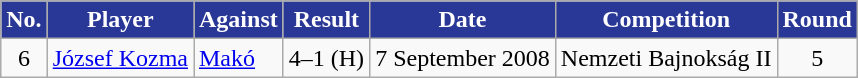<table class="wikitable plainrowheaders sortable">
<tr>
<th style="background-color:#293896; color:#FFFFFF">No.</th>
<th style="background-color:#293896; color:#FFFFFF">Player</th>
<th style="background-color:#293896; color:#FFFFFF">Against</th>
<th style="background-color:#293896; color:#FFFFFF">Result</th>
<th style="background-color:#293896; color:#FFFFFF">Date</th>
<th style="background-color:#293896; color:#FFFFFF">Competition</th>
<th style="background-color:#293896; color:#FFFFFF">Round</th>
</tr>
<tr>
<td style="text-align:center;">6</td>
<td style="text-align:left;"> <a href='#'>József Kozma</a></td>
<td style="text-align:left;"><a href='#'>Makó</a></td>
<td style="text-align:center;">4–1 (H)</td>
<td style="text-align:left;">7 September 2008</td>
<td style="text-align:left;">Nemzeti Bajnokság II</td>
<td style="text-align:center;">5</td>
</tr>
</table>
